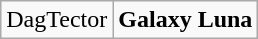<table class="wikitable" style="text-align:left">
<tr>
<td>DagTector</td>
<td><strong>Galaxy Luna</strong></td>
</tr>
</table>
